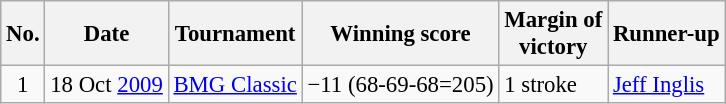<table class="wikitable" style="font-size:95%;">
<tr>
<th>No.</th>
<th>Date</th>
<th>Tournament</th>
<th>Winning score</th>
<th>Margin of<br>victory</th>
<th>Runner-up</th>
</tr>
<tr>
<td align=center>1</td>
<td align=right>18 Oct <a href='#'>2009</a></td>
<td><a href='#'>BMG Classic</a></td>
<td>−11 (68-69-68=205)</td>
<td>1 stroke</td>
<td> <a href='#'>Jeff Inglis</a></td>
</tr>
</table>
